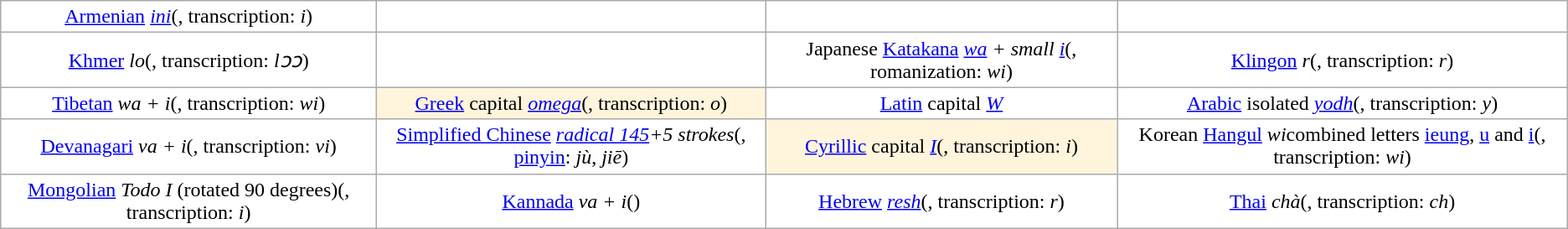<table class="wikitable" style="background:white; text-align:center">
<tr>
<td><a href='#'>Armenian</a> <em><a href='#'>ini</a></em>(, transcription: <em>i</em>)</td>
<td></td>
<td></td>
<td></td>
</tr>
<tr>
<td><a href='#'>Khmer</a> <em>lo</em>(, transcription: <em>lɔɔ</em>)</td>
<td></td>
<td>Japanese <a href='#'>Katakana</a> <em><a href='#'>wa</a> + small <a href='#'>i</a></em>(, romanization: <em>wi</em>)</td>
<td><a href='#'>Klingon</a> <em>r</em>(, transcription: <em>r</em>)</td>
</tr>
<tr>
<td><a href='#'>Tibetan</a> <em>wa + i</em>(, transcription: <em>wi</em>)</td>
<td style="background-color:#FFF5DD"><a href='#'>Greek</a> capital <em><a href='#'>omega</a></em>(, transcription: <em>o</em>)</td>
<td><a href='#'>Latin</a> capital <em><a href='#'>W</a></em></td>
<td><a href='#'>Arabic</a> isolated <em><a href='#'>yodh</a></em>(, transcription: <em>y</em>)</td>
</tr>
<tr>
<td><a href='#'>Devanagari</a> <em>va + i</em>(, transcription: <em>vi</em>)</td>
<td><a href='#'>Simplified Chinese</a> <em><a href='#'>radical 145</a>+5 strokes</em>(, <a href='#'>pinyin</a>: <em>jù</em>, <em>jiē</em>)</td>
<td style="background-color:#FFF5DD"><a href='#'>Cyrillic</a> capital <em><a href='#'>I</a></em>(, transcription: <em>i</em>)</td>
<td>Korean <a href='#'>Hangul</a> <em>wi</em>combined letters <a href='#'>ieung</a>, <a href='#'>u</a> and <a href='#'>i</a>(, transcription: <em>wi</em>)</td>
</tr>
<tr>
<td><a href='#'>Mongolian</a> <em>Todo I</em> (rotated 90 degrees)(, transcription: <em>i</em>)</td>
<td><a href='#'>Kannada</a> <em>va + i</em>()</td>
<td><a href='#'>Hebrew</a> <em><a href='#'>resh</a></em>(, transcription: <em>r</em>)</td>
<td><a href='#'>Thai</a> <em>chà</em>(, transcription: <em>ch</em>)</td>
</tr>
</table>
